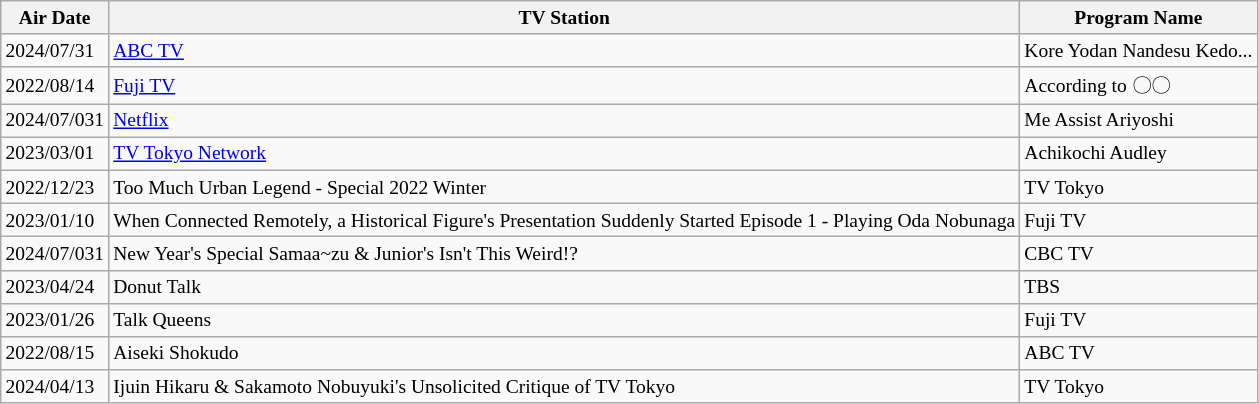<table class="wikitable" style="font-size:small">
<tr>
<th>Air Date</th>
<th>TV Station</th>
<th>Program Name</th>
</tr>
<tr>
<td>2024/07/31</td>
<td><a href='#'>ABC TV</a></td>
<td>Kore Yodan Nandesu Kedo...</td>
</tr>
<tr>
<td>2022/08/14</td>
<td><a href='#'>Fuji TV</a></td>
<td>According to 〇〇</td>
</tr>
<tr>
<td>2024/07/031</td>
<td><a href='#'>Netflix</a></td>
<td>Me Assist Ariyoshi</td>
</tr>
<tr>
<td>2023/03/01</td>
<td><a href='#'>TV Tokyo Network</a></td>
<td>Achikochi Audley</td>
</tr>
<tr>
<td>2022/12/23</td>
<td>Too Much Urban Legend - Special 2022 Winter</td>
<td>TV Tokyo</td>
</tr>
<tr>
<td>2023/01/10</td>
<td>When Connected Remotely, a Historical Figure's Presentation Suddenly Started Episode 1 - Playing Oda Nobunaga</td>
<td>Fuji TV</td>
</tr>
<tr>
<td>2024/07/031</td>
<td>New Year's Special Samaa~zu & Junior's Isn't This Weird!?</td>
<td>CBC TV</td>
</tr>
<tr>
<td>2023/04/24</td>
<td>Donut Talk</td>
<td>TBS</td>
</tr>
<tr>
<td>2023/01/26</td>
<td>Talk Queens</td>
<td>Fuji TV</td>
</tr>
<tr>
<td>2022/08/15</td>
<td>Aiseki Shokudo</td>
<td>ABC TV</td>
</tr>
<tr>
<td>2024/04/13</td>
<td>Ijuin Hikaru & Sakamoto Nobuyuki's Unsolicited Critique of TV Tokyo</td>
<td>TV Tokyo</td>
</tr>
</table>
